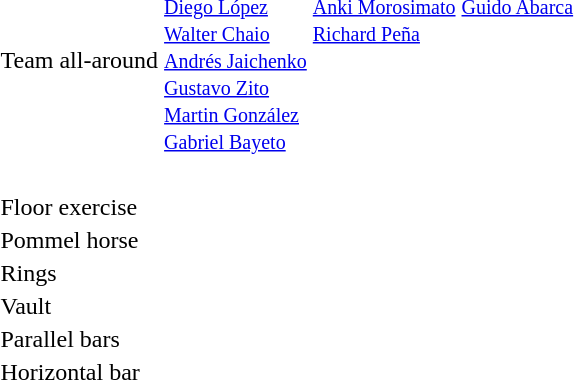<table>
<tr>
<td>Team all-around <br></td>
<td><br><small> <a href='#'>Diego López</a> <br> <a href='#'>Walter Chaio</a> <br> <a href='#'>Andrés Jaichenko</a> <br> <a href='#'>Gustavo Zito</a> <br> <a href='#'>Martin González</a> <br> <a href='#'>Gabriel Bayeto</a> </small></td>
<td><br><small> <a href='#'>Anki Morosimato</a> <br> <a href='#'>Richard Peña</a> <br> <br> <br> <br> <br> </small></td>
<td><br><small> <a href='#'>Guido Abarca</a> <br> <br> <br> <br> <br> <br> </small></td>
</tr>
<tr>
<td> <br></td>
<td></td>
<td></td>
<td></td>
</tr>
<tr>
<td>Floor exercise <br></td>
<td></td>
<td></td>
<td></td>
</tr>
<tr>
<td>Pommel horse <br></td>
<td></td>
<td></td>
<td></td>
</tr>
<tr>
<td>Rings <br></td>
<td></td>
<td></td>
<td></td>
</tr>
<tr>
<td>Vault <br></td>
<td></td>
<td></td>
<td></td>
</tr>
<tr>
<td>Parallel bars <br></td>
<td></td>
<td></td>
<td></td>
</tr>
<tr>
<td>Horizontal bar <br></td>
<td></td>
<td></td>
<td></td>
</tr>
</table>
